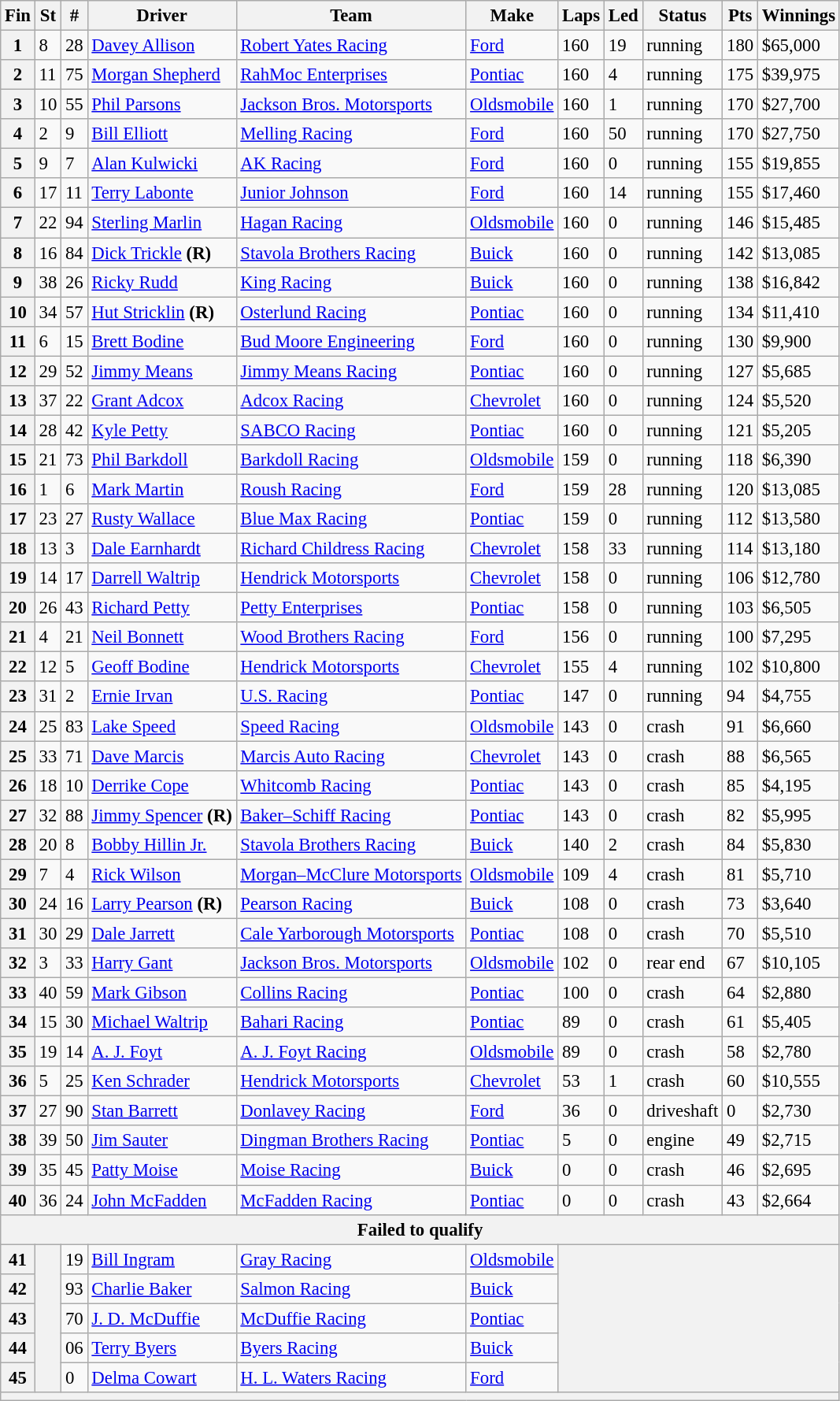<table class="wikitable" style="font-size:95%">
<tr>
<th>Fin</th>
<th>St</th>
<th>#</th>
<th>Driver</th>
<th>Team</th>
<th>Make</th>
<th>Laps</th>
<th>Led</th>
<th>Status</th>
<th>Pts</th>
<th>Winnings</th>
</tr>
<tr>
<th>1</th>
<td>8</td>
<td>28</td>
<td><a href='#'>Davey Allison</a></td>
<td><a href='#'>Robert Yates Racing</a></td>
<td><a href='#'>Ford</a></td>
<td>160</td>
<td>19</td>
<td>running</td>
<td>180</td>
<td>$65,000</td>
</tr>
<tr>
<th>2</th>
<td>11</td>
<td>75</td>
<td><a href='#'>Morgan Shepherd</a></td>
<td><a href='#'>RahMoc Enterprises</a></td>
<td><a href='#'>Pontiac</a></td>
<td>160</td>
<td>4</td>
<td>running</td>
<td>175</td>
<td>$39,975</td>
</tr>
<tr>
<th>3</th>
<td>10</td>
<td>55</td>
<td><a href='#'>Phil Parsons</a></td>
<td><a href='#'>Jackson Bros. Motorsports</a></td>
<td><a href='#'>Oldsmobile</a></td>
<td>160</td>
<td>1</td>
<td>running</td>
<td>170</td>
<td>$27,700</td>
</tr>
<tr>
<th>4</th>
<td>2</td>
<td>9</td>
<td><a href='#'>Bill Elliott</a></td>
<td><a href='#'>Melling Racing</a></td>
<td><a href='#'>Ford</a></td>
<td>160</td>
<td>50</td>
<td>running</td>
<td>170</td>
<td>$27,750</td>
</tr>
<tr>
<th>5</th>
<td>9</td>
<td>7</td>
<td><a href='#'>Alan Kulwicki</a></td>
<td><a href='#'>AK Racing</a></td>
<td><a href='#'>Ford</a></td>
<td>160</td>
<td>0</td>
<td>running</td>
<td>155</td>
<td>$19,855</td>
</tr>
<tr>
<th>6</th>
<td>17</td>
<td>11</td>
<td><a href='#'>Terry Labonte</a></td>
<td><a href='#'>Junior Johnson</a></td>
<td><a href='#'>Ford</a></td>
<td>160</td>
<td>14</td>
<td>running</td>
<td>155</td>
<td>$17,460</td>
</tr>
<tr>
<th>7</th>
<td>22</td>
<td>94</td>
<td><a href='#'>Sterling Marlin</a></td>
<td><a href='#'>Hagan Racing</a></td>
<td><a href='#'>Oldsmobile</a></td>
<td>160</td>
<td>0</td>
<td>running</td>
<td>146</td>
<td>$15,485</td>
</tr>
<tr>
<th>8</th>
<td>16</td>
<td>84</td>
<td><a href='#'>Dick Trickle</a> <strong>(R)</strong></td>
<td><a href='#'>Stavola Brothers Racing</a></td>
<td><a href='#'>Buick</a></td>
<td>160</td>
<td>0</td>
<td>running</td>
<td>142</td>
<td>$13,085</td>
</tr>
<tr>
<th>9</th>
<td>38</td>
<td>26</td>
<td><a href='#'>Ricky Rudd</a></td>
<td><a href='#'>King Racing</a></td>
<td><a href='#'>Buick</a></td>
<td>160</td>
<td>0</td>
<td>running</td>
<td>138</td>
<td>$16,842</td>
</tr>
<tr>
<th>10</th>
<td>34</td>
<td>57</td>
<td><a href='#'>Hut Stricklin</a> <strong>(R)</strong></td>
<td><a href='#'>Osterlund Racing</a></td>
<td><a href='#'>Pontiac</a></td>
<td>160</td>
<td>0</td>
<td>running</td>
<td>134</td>
<td>$11,410</td>
</tr>
<tr>
<th>11</th>
<td>6</td>
<td>15</td>
<td><a href='#'>Brett Bodine</a></td>
<td><a href='#'>Bud Moore Engineering</a></td>
<td><a href='#'>Ford</a></td>
<td>160</td>
<td>0</td>
<td>running</td>
<td>130</td>
<td>$9,900</td>
</tr>
<tr>
<th>12</th>
<td>29</td>
<td>52</td>
<td><a href='#'>Jimmy Means</a></td>
<td><a href='#'>Jimmy Means Racing</a></td>
<td><a href='#'>Pontiac</a></td>
<td>160</td>
<td>0</td>
<td>running</td>
<td>127</td>
<td>$5,685</td>
</tr>
<tr>
<th>13</th>
<td>37</td>
<td>22</td>
<td><a href='#'>Grant Adcox</a></td>
<td><a href='#'>Adcox Racing</a></td>
<td><a href='#'>Chevrolet</a></td>
<td>160</td>
<td>0</td>
<td>running</td>
<td>124</td>
<td>$5,520</td>
</tr>
<tr>
<th>14</th>
<td>28</td>
<td>42</td>
<td><a href='#'>Kyle Petty</a></td>
<td><a href='#'>SABCO Racing</a></td>
<td><a href='#'>Pontiac</a></td>
<td>160</td>
<td>0</td>
<td>running</td>
<td>121</td>
<td>$5,205</td>
</tr>
<tr>
<th>15</th>
<td>21</td>
<td>73</td>
<td><a href='#'>Phil Barkdoll</a></td>
<td><a href='#'>Barkdoll Racing</a></td>
<td><a href='#'>Oldsmobile</a></td>
<td>159</td>
<td>0</td>
<td>running</td>
<td>118</td>
<td>$6,390</td>
</tr>
<tr>
<th>16</th>
<td>1</td>
<td>6</td>
<td><a href='#'>Mark Martin</a></td>
<td><a href='#'>Roush Racing</a></td>
<td><a href='#'>Ford</a></td>
<td>159</td>
<td>28</td>
<td>running</td>
<td>120</td>
<td>$13,085</td>
</tr>
<tr>
<th>17</th>
<td>23</td>
<td>27</td>
<td><a href='#'>Rusty Wallace</a></td>
<td><a href='#'>Blue Max Racing</a></td>
<td><a href='#'>Pontiac</a></td>
<td>159</td>
<td>0</td>
<td>running</td>
<td>112</td>
<td>$13,580</td>
</tr>
<tr>
<th>18</th>
<td>13</td>
<td>3</td>
<td><a href='#'>Dale Earnhardt</a></td>
<td><a href='#'>Richard Childress Racing</a></td>
<td><a href='#'>Chevrolet</a></td>
<td>158</td>
<td>33</td>
<td>running</td>
<td>114</td>
<td>$13,180</td>
</tr>
<tr>
<th>19</th>
<td>14</td>
<td>17</td>
<td><a href='#'>Darrell Waltrip</a></td>
<td><a href='#'>Hendrick Motorsports</a></td>
<td><a href='#'>Chevrolet</a></td>
<td>158</td>
<td>0</td>
<td>running</td>
<td>106</td>
<td>$12,780</td>
</tr>
<tr>
<th>20</th>
<td>26</td>
<td>43</td>
<td><a href='#'>Richard Petty</a></td>
<td><a href='#'>Petty Enterprises</a></td>
<td><a href='#'>Pontiac</a></td>
<td>158</td>
<td>0</td>
<td>running</td>
<td>103</td>
<td>$6,505</td>
</tr>
<tr>
<th>21</th>
<td>4</td>
<td>21</td>
<td><a href='#'>Neil Bonnett</a></td>
<td><a href='#'>Wood Brothers Racing</a></td>
<td><a href='#'>Ford</a></td>
<td>156</td>
<td>0</td>
<td>running</td>
<td>100</td>
<td>$7,295</td>
</tr>
<tr>
<th>22</th>
<td>12</td>
<td>5</td>
<td><a href='#'>Geoff Bodine</a></td>
<td><a href='#'>Hendrick Motorsports</a></td>
<td><a href='#'>Chevrolet</a></td>
<td>155</td>
<td>4</td>
<td>running</td>
<td>102</td>
<td>$10,800</td>
</tr>
<tr>
<th>23</th>
<td>31</td>
<td>2</td>
<td><a href='#'>Ernie Irvan</a></td>
<td><a href='#'>U.S. Racing</a></td>
<td><a href='#'>Pontiac</a></td>
<td>147</td>
<td>0</td>
<td>running</td>
<td>94</td>
<td>$4,755</td>
</tr>
<tr>
<th>24</th>
<td>25</td>
<td>83</td>
<td><a href='#'>Lake Speed</a></td>
<td><a href='#'>Speed Racing</a></td>
<td><a href='#'>Oldsmobile</a></td>
<td>143</td>
<td>0</td>
<td>crash</td>
<td>91</td>
<td>$6,660</td>
</tr>
<tr>
<th>25</th>
<td>33</td>
<td>71</td>
<td><a href='#'>Dave Marcis</a></td>
<td><a href='#'>Marcis Auto Racing</a></td>
<td><a href='#'>Chevrolet</a></td>
<td>143</td>
<td>0</td>
<td>crash</td>
<td>88</td>
<td>$6,565</td>
</tr>
<tr>
<th>26</th>
<td>18</td>
<td>10</td>
<td><a href='#'>Derrike Cope</a></td>
<td><a href='#'>Whitcomb Racing</a></td>
<td><a href='#'>Pontiac</a></td>
<td>143</td>
<td>0</td>
<td>crash</td>
<td>85</td>
<td>$4,195</td>
</tr>
<tr>
<th>27</th>
<td>32</td>
<td>88</td>
<td><a href='#'>Jimmy Spencer</a> <strong>(R)</strong></td>
<td><a href='#'>Baker–Schiff Racing</a></td>
<td><a href='#'>Pontiac</a></td>
<td>143</td>
<td>0</td>
<td>crash</td>
<td>82</td>
<td>$5,995</td>
</tr>
<tr>
<th>28</th>
<td>20</td>
<td>8</td>
<td><a href='#'>Bobby Hillin Jr.</a></td>
<td><a href='#'>Stavola Brothers Racing</a></td>
<td><a href='#'>Buick</a></td>
<td>140</td>
<td>2</td>
<td>crash</td>
<td>84</td>
<td>$5,830</td>
</tr>
<tr>
<th>29</th>
<td>7</td>
<td>4</td>
<td><a href='#'>Rick Wilson</a></td>
<td><a href='#'>Morgan–McClure Motorsports</a></td>
<td><a href='#'>Oldsmobile</a></td>
<td>109</td>
<td>4</td>
<td>crash</td>
<td>81</td>
<td>$5,710</td>
</tr>
<tr>
<th>30</th>
<td>24</td>
<td>16</td>
<td><a href='#'>Larry Pearson</a> <strong>(R)</strong></td>
<td><a href='#'>Pearson Racing</a></td>
<td><a href='#'>Buick</a></td>
<td>108</td>
<td>0</td>
<td>crash</td>
<td>73</td>
<td>$3,640</td>
</tr>
<tr>
<th>31</th>
<td>30</td>
<td>29</td>
<td><a href='#'>Dale Jarrett</a></td>
<td><a href='#'>Cale Yarborough Motorsports</a></td>
<td><a href='#'>Pontiac</a></td>
<td>108</td>
<td>0</td>
<td>crash</td>
<td>70</td>
<td>$5,510</td>
</tr>
<tr>
<th>32</th>
<td>3</td>
<td>33</td>
<td><a href='#'>Harry Gant</a></td>
<td><a href='#'>Jackson Bros. Motorsports</a></td>
<td><a href='#'>Oldsmobile</a></td>
<td>102</td>
<td>0</td>
<td>rear end</td>
<td>67</td>
<td>$10,105</td>
</tr>
<tr>
<th>33</th>
<td>40</td>
<td>59</td>
<td><a href='#'>Mark Gibson</a></td>
<td><a href='#'>Collins Racing</a></td>
<td><a href='#'>Pontiac</a></td>
<td>100</td>
<td>0</td>
<td>crash</td>
<td>64</td>
<td>$2,880</td>
</tr>
<tr>
<th>34</th>
<td>15</td>
<td>30</td>
<td><a href='#'>Michael Waltrip</a></td>
<td><a href='#'>Bahari Racing</a></td>
<td><a href='#'>Pontiac</a></td>
<td>89</td>
<td>0</td>
<td>crash</td>
<td>61</td>
<td>$5,405</td>
</tr>
<tr>
<th>35</th>
<td>19</td>
<td>14</td>
<td><a href='#'>A. J. Foyt</a></td>
<td><a href='#'>A. J. Foyt Racing</a></td>
<td><a href='#'>Oldsmobile</a></td>
<td>89</td>
<td>0</td>
<td>crash</td>
<td>58</td>
<td>$2,780</td>
</tr>
<tr>
<th>36</th>
<td>5</td>
<td>25</td>
<td><a href='#'>Ken Schrader</a></td>
<td><a href='#'>Hendrick Motorsports</a></td>
<td><a href='#'>Chevrolet</a></td>
<td>53</td>
<td>1</td>
<td>crash</td>
<td>60</td>
<td>$10,555</td>
</tr>
<tr>
<th>37</th>
<td>27</td>
<td>90</td>
<td><a href='#'>Stan Barrett</a></td>
<td><a href='#'>Donlavey Racing</a></td>
<td><a href='#'>Ford</a></td>
<td>36</td>
<td>0</td>
<td>driveshaft</td>
<td>0</td>
<td>$2,730</td>
</tr>
<tr>
<th>38</th>
<td>39</td>
<td>50</td>
<td><a href='#'>Jim Sauter</a></td>
<td><a href='#'>Dingman Brothers Racing</a></td>
<td><a href='#'>Pontiac</a></td>
<td>5</td>
<td>0</td>
<td>engine</td>
<td>49</td>
<td>$2,715</td>
</tr>
<tr>
<th>39</th>
<td>35</td>
<td>45</td>
<td><a href='#'>Patty Moise</a></td>
<td><a href='#'>Moise Racing</a></td>
<td><a href='#'>Buick</a></td>
<td>0</td>
<td>0</td>
<td>crash</td>
<td>46</td>
<td>$2,695</td>
</tr>
<tr>
<th>40</th>
<td>36</td>
<td>24</td>
<td><a href='#'>John McFadden</a></td>
<td><a href='#'>McFadden Racing</a></td>
<td><a href='#'>Pontiac</a></td>
<td>0</td>
<td>0</td>
<td>crash</td>
<td>43</td>
<td>$2,664</td>
</tr>
<tr>
<th colspan="11">Failed to qualify</th>
</tr>
<tr>
<th>41</th>
<th rowspan="5"></th>
<td>19</td>
<td><a href='#'>Bill Ingram</a></td>
<td><a href='#'>Gray Racing</a></td>
<td><a href='#'>Oldsmobile</a></td>
<th colspan="5" rowspan="5"></th>
</tr>
<tr>
<th>42</th>
<td>93</td>
<td><a href='#'>Charlie Baker</a></td>
<td><a href='#'>Salmon Racing</a></td>
<td><a href='#'>Buick</a></td>
</tr>
<tr>
<th>43</th>
<td>70</td>
<td><a href='#'>J. D. McDuffie</a></td>
<td><a href='#'>McDuffie Racing</a></td>
<td><a href='#'>Pontiac</a></td>
</tr>
<tr>
<th>44</th>
<td>06</td>
<td><a href='#'>Terry Byers</a></td>
<td><a href='#'>Byers Racing</a></td>
<td><a href='#'>Buick</a></td>
</tr>
<tr>
<th>45</th>
<td>0</td>
<td><a href='#'>Delma Cowart</a></td>
<td><a href='#'>H. L. Waters Racing</a></td>
<td><a href='#'>Ford</a></td>
</tr>
<tr>
<th colspan="11"></th>
</tr>
</table>
